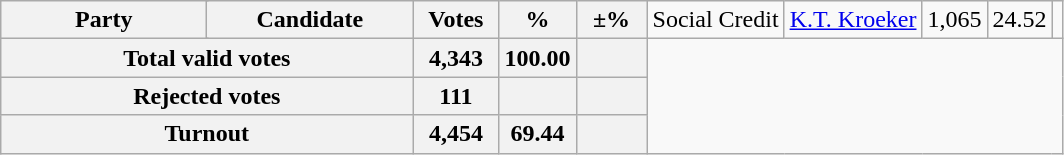<table class="wikitable">
<tr>
<th colspan=2 style="width: 130px">Party</th>
<th style="width: 130px">Candidate</th>
<th style="width: 50px">Votes</th>
<th style="width: 40px">%</th>
<th style="width: 40px">±%<br>
</th>
<td>Social Credit</td>
<td><a href='#'>K.T. Kroeker</a></td>
<td align="right">1,065</td>
<td align="right">24.52</td>
<td align="right"></td>
</tr>
<tr bgcolor="white">
<th align="right" colspan=3>Total valid votes</th>
<th align="right">4,343</th>
<th align="right">100.00</th>
<th align="right"></th>
</tr>
<tr bgcolor="white">
<th align="right" colspan=3>Rejected votes</th>
<th align="right">111</th>
<th align="right"></th>
<th align="right"></th>
</tr>
<tr bgcolor="white">
<th align="right" colspan=3>Turnout</th>
<th align="right">4,454</th>
<th align="right">69.44</th>
<th align="right"></th>
</tr>
</table>
